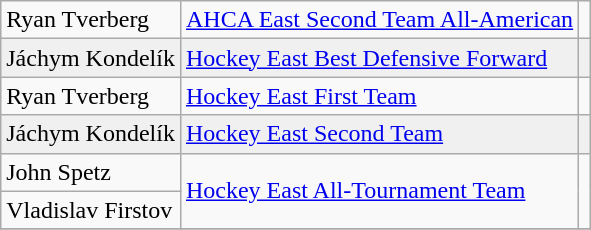<table class="wikitable">
<tr>
<td>Ryan Tverberg</td>
<td rowspan=1><a href='#'>AHCA East Second Team All-American</a></td>
<td rowspan=1></td>
</tr>
<tr bgcolor=f0f0f0>
<td>Jáchym Kondelík</td>
<td rowspan=1><a href='#'>Hockey East Best Defensive Forward</a></td>
<td rowspan=1></td>
</tr>
<tr>
<td>Ryan Tverberg</td>
<td rowspan=1><a href='#'>Hockey East First Team</a></td>
<td rowspan=1></td>
</tr>
<tr bgcolor=f0f0f0>
<td>Jáchym Kondelík</td>
<td rowspan=1><a href='#'>Hockey East Second Team</a></td>
<td rowspan=1></td>
</tr>
<tr>
<td>John Spetz</td>
<td rowspan=2><a href='#'>Hockey East All-Tournament Team</a></td>
<td rowspan=2></td>
</tr>
<tr>
<td>Vladislav Firstov</td>
</tr>
<tr>
</tr>
</table>
